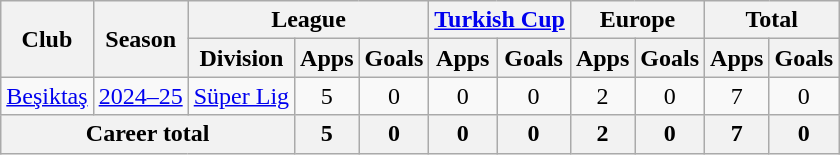<table class="wikitable" style="text-align: center">
<tr>
<th rowspan="2">Club</th>
<th rowspan="2">Season</th>
<th colspan="3">League</th>
<th colspan="2"><a href='#'>Turkish Cup</a></th>
<th colspan="2">Europe</th>
<th colspan="2">Total</th>
</tr>
<tr>
<th>Division</th>
<th>Apps</th>
<th>Goals</th>
<th>Apps</th>
<th>Goals</th>
<th>Apps</th>
<th>Goals</th>
<th>Apps</th>
<th>Goals</th>
</tr>
<tr>
<td><a href='#'>Beşiktaş</a></td>
<td><a href='#'>2024–25</a></td>
<td><a href='#'>Süper Lig</a></td>
<td>5</td>
<td>0</td>
<td>0</td>
<td>0</td>
<td>2</td>
<td>0</td>
<td>7</td>
<td>0</td>
</tr>
<tr>
<th colspan="3">Career total</th>
<th>5</th>
<th>0</th>
<th>0</th>
<th>0</th>
<th>2</th>
<th>0</th>
<th>7</th>
<th>0</th>
</tr>
</table>
